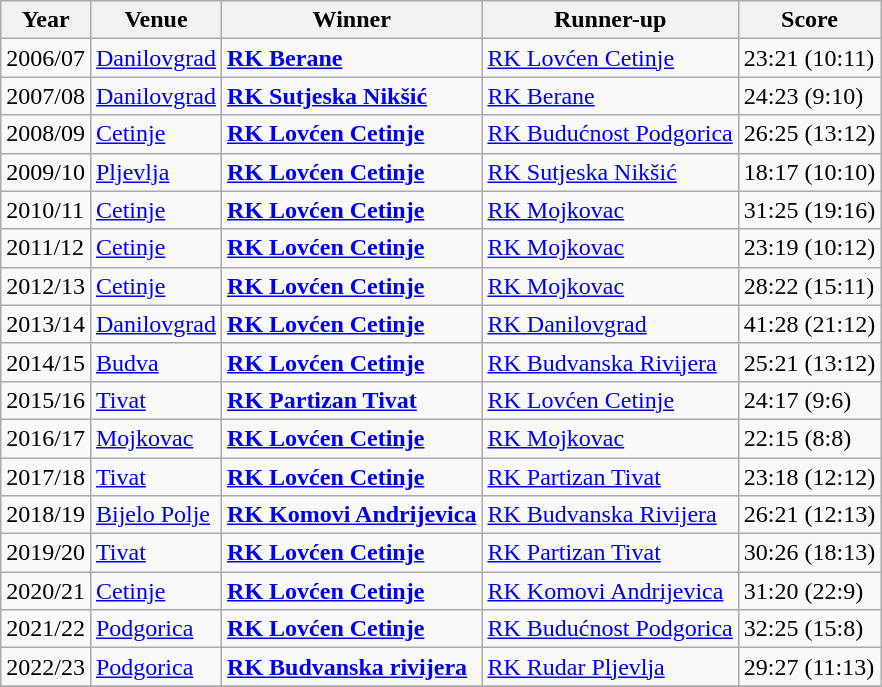<table class="wikitable">
<tr>
<th>Year</th>
<th>Venue</th>
<th>Winner</th>
<th>Runner-up</th>
<th>Score</th>
</tr>
<tr>
<td>2006/07</td>
<td><a href='#'>Danilovgrad</a></td>
<td><strong><a href='#'>RK Berane</a></strong></td>
<td><a href='#'>RK Lovćen Cetinje</a></td>
<td>23:21 (10:11)</td>
</tr>
<tr>
<td>2007/08</td>
<td><a href='#'>Danilovgrad</a></td>
<td><strong><a href='#'>RK Sutjeska Nikšić</a></strong></td>
<td><a href='#'>RK Berane</a></td>
<td>24:23 (9:10)</td>
</tr>
<tr>
<td>2008/09</td>
<td><a href='#'>Cetinje</a></td>
<td><strong><a href='#'>RK Lovćen Cetinje</a></strong></td>
<td><a href='#'>RK Budućnost Podgorica</a></td>
<td>26:25 (13:12)</td>
</tr>
<tr>
<td>2009/10</td>
<td><a href='#'>Pljevlja</a></td>
<td><strong><a href='#'>RK Lovćen Cetinje</a></strong></td>
<td><a href='#'>RK Sutjeska Nikšić</a></td>
<td>18:17 (10:10)</td>
</tr>
<tr>
<td>2010/11</td>
<td><a href='#'>Cetinje</a></td>
<td><strong><a href='#'>RK Lovćen Cetinje</a></strong></td>
<td><a href='#'>RK Mojkovac</a></td>
<td>31:25 (19:16)</td>
</tr>
<tr>
<td>2011/12</td>
<td><a href='#'>Cetinje</a></td>
<td><strong><a href='#'>RK Lovćen Cetinje</a></strong></td>
<td><a href='#'>RK Mojkovac</a></td>
<td>23:19 (10:12)</td>
</tr>
<tr>
<td>2012/13</td>
<td><a href='#'>Cetinje</a></td>
<td><strong><a href='#'>RK Lovćen Cetinje</a></strong></td>
<td><a href='#'>RK Mojkovac</a></td>
<td>28:22 (15:11)</td>
</tr>
<tr>
<td>2013/14</td>
<td><a href='#'>Danilovgrad</a></td>
<td><strong><a href='#'>RK Lovćen Cetinje</a></strong></td>
<td><a href='#'>RK Danilovgrad</a></td>
<td>41:28 (21:12)</td>
</tr>
<tr>
<td>2014/15</td>
<td><a href='#'>Budva</a></td>
<td><strong><a href='#'>RK Lovćen Cetinje</a></strong></td>
<td><a href='#'>RK Budvanska Rivijera</a></td>
<td>25:21 (13:12)</td>
</tr>
<tr>
<td>2015/16</td>
<td><a href='#'>Tivat</a></td>
<td><strong><a href='#'>RK Partizan Tivat</a></strong></td>
<td><a href='#'>RK Lovćen Cetinje</a></td>
<td>24:17 (9:6)</td>
</tr>
<tr>
<td>2016/17</td>
<td><a href='#'>Mojkovac</a></td>
<td><strong><a href='#'>RK Lovćen Cetinje</a></strong></td>
<td><a href='#'>RK Mojkovac</a></td>
<td>22:15 (8:8)</td>
</tr>
<tr>
<td>2017/18</td>
<td><a href='#'>Tivat</a></td>
<td><strong><a href='#'>RK Lovćen Cetinje</a></strong></td>
<td><a href='#'>RK Partizan Tivat</a></td>
<td>23:18 (12:12)</td>
</tr>
<tr>
<td>2018/19</td>
<td><a href='#'>Bijelo Polje</a></td>
<td><strong><a href='#'>RK Komovi Andrijevica</a></strong></td>
<td><a href='#'>RK Budvanska Rivijera</a></td>
<td>26:21 (12:13)</td>
</tr>
<tr>
<td>2019/20</td>
<td><a href='#'>Tivat</a></td>
<td><strong><a href='#'>RK Lovćen Cetinje</a></strong></td>
<td><a href='#'>RK Partizan Tivat</a></td>
<td>30:26 (18:13)</td>
</tr>
<tr>
<td>2020/21</td>
<td><a href='#'>Cetinje</a></td>
<td><strong><a href='#'>RK Lovćen Cetinje</a></strong></td>
<td><a href='#'>RK Komovi Andrijevica</a></td>
<td>31:20 (22:9)</td>
</tr>
<tr>
<td>2021/22</td>
<td><a href='#'>Podgorica</a></td>
<td><strong><a href='#'>RK Lovćen Cetinje</a></strong></td>
<td><a href='#'>RK Budućnost Podgorica</a></td>
<td>32:25 (15:8)</td>
</tr>
<tr>
<td>2022/23</td>
<td><a href='#'>Podgorica</a></td>
<td><strong><a href='#'>RK Budvanska rivijera</a></strong></td>
<td><a href='#'>RK Rudar Pljevlja</a></td>
<td>29:27 (11:13)</td>
</tr>
<tr>
</tr>
</table>
